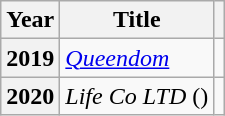<table class="wikitable plainrowheaders">
<tr>
<th scope="col">Year</th>
<th scope="col">Title</th>
<th scope="col"></th>
</tr>
<tr>
<th scope="row">2019</th>
<td><em><a href='#'>Queendom</a></em></td>
<td style="text-align:center"></td>
</tr>
<tr>
<th scope="row">2020</th>
<td><em>Life Co LTD</em> ()</td>
<td style="text-align:center"></td>
</tr>
</table>
